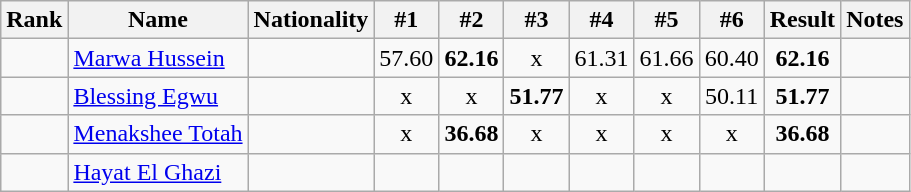<table class="wikitable sortable" style="text-align:center">
<tr>
<th>Rank</th>
<th>Name</th>
<th>Nationality</th>
<th>#1</th>
<th>#2</th>
<th>#3</th>
<th>#4</th>
<th>#5</th>
<th>#6</th>
<th>Result</th>
<th>Notes</th>
</tr>
<tr>
<td></td>
<td align=left><a href='#'>Marwa Hussein</a></td>
<td align=left></td>
<td>57.60</td>
<td><strong>62.16</strong></td>
<td>x</td>
<td>61.31</td>
<td>61.66</td>
<td>60.40</td>
<td><strong>62.16</strong></td>
<td></td>
</tr>
<tr>
<td></td>
<td align=left><a href='#'>Blessing Egwu</a></td>
<td align=left></td>
<td>x</td>
<td>x</td>
<td><strong>51.77</strong></td>
<td>x</td>
<td>x</td>
<td>50.11</td>
<td><strong>51.77</strong></td>
<td></td>
</tr>
<tr>
<td></td>
<td align=left><a href='#'>Menakshee Totah</a></td>
<td align=left></td>
<td>x</td>
<td><strong>36.68</strong></td>
<td>x</td>
<td>x</td>
<td>x</td>
<td>x</td>
<td><strong>36.68</strong></td>
<td></td>
</tr>
<tr>
<td></td>
<td align=left><a href='#'>Hayat El Ghazi</a></td>
<td align=left></td>
<td></td>
<td></td>
<td></td>
<td></td>
<td></td>
<td></td>
<td><strong></strong></td>
<td></td>
</tr>
</table>
